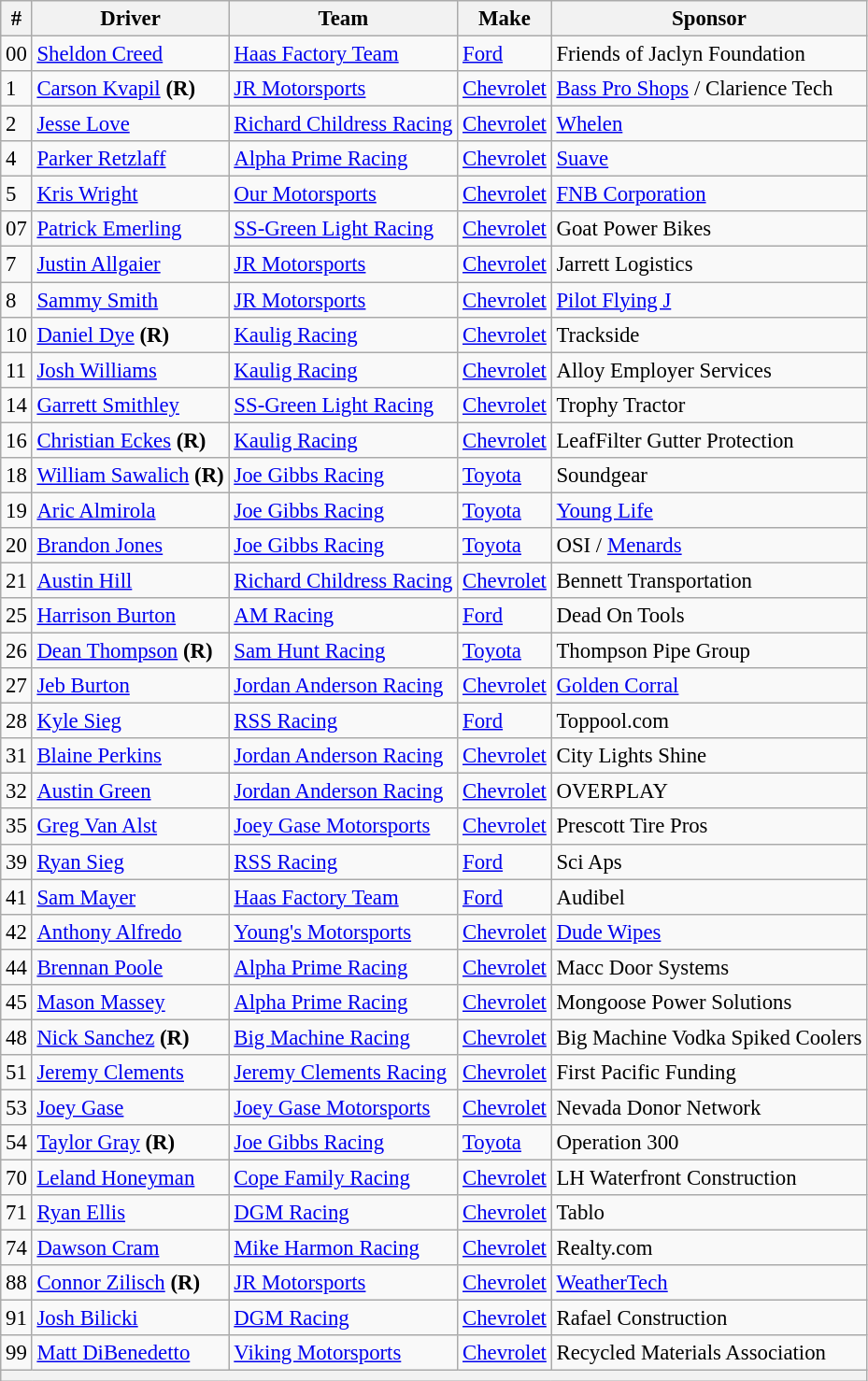<table class="wikitable" style="font-size: 95%;">
<tr>
<th>#</th>
<th>Driver</th>
<th>Team</th>
<th>Make</th>
<th>Sponsor</th>
</tr>
<tr>
<td>00</td>
<td><a href='#'>Sheldon Creed</a></td>
<td><a href='#'>Haas Factory Team</a></td>
<td><a href='#'>Ford</a></td>
<td>Friends of Jaclyn Foundation</td>
</tr>
<tr>
<td>1</td>
<td><a href='#'>Carson Kvapil</a> <strong>(R)</strong></td>
<td><a href='#'>JR Motorsports</a></td>
<td><a href='#'>Chevrolet</a></td>
<td><a href='#'>Bass Pro Shops</a> / Clarience Tech</td>
</tr>
<tr>
<td>2</td>
<td><a href='#'>Jesse Love</a></td>
<td><a href='#'>Richard Childress Racing</a></td>
<td><a href='#'>Chevrolet</a></td>
<td><a href='#'>Whelen</a></td>
</tr>
<tr>
<td>4</td>
<td><a href='#'>Parker Retzlaff</a></td>
<td><a href='#'>Alpha Prime Racing</a></td>
<td><a href='#'>Chevrolet</a></td>
<td><a href='#'>Suave</a></td>
</tr>
<tr>
<td>5</td>
<td><a href='#'>Kris Wright</a></td>
<td><a href='#'>Our Motorsports</a></td>
<td><a href='#'>Chevrolet</a></td>
<td><a href='#'>FNB Corporation</a></td>
</tr>
<tr>
<td>07</td>
<td><a href='#'>Patrick Emerling</a></td>
<td><a href='#'>SS-Green Light Racing</a></td>
<td><a href='#'>Chevrolet</a></td>
<td>Goat Power Bikes</td>
</tr>
<tr>
<td>7</td>
<td><a href='#'>Justin Allgaier</a></td>
<td><a href='#'>JR Motorsports</a></td>
<td><a href='#'>Chevrolet</a></td>
<td>Jarrett Logistics</td>
</tr>
<tr>
<td>8</td>
<td><a href='#'>Sammy Smith</a></td>
<td><a href='#'>JR Motorsports</a></td>
<td><a href='#'>Chevrolet</a></td>
<td><a href='#'>Pilot Flying J</a></td>
</tr>
<tr>
<td>10</td>
<td><a href='#'>Daniel Dye</a> <strong>(R)</strong></td>
<td><a href='#'>Kaulig Racing</a></td>
<td><a href='#'>Chevrolet</a></td>
<td>Trackside</td>
</tr>
<tr>
<td>11</td>
<td><a href='#'>Josh Williams</a></td>
<td><a href='#'>Kaulig Racing</a></td>
<td><a href='#'>Chevrolet</a></td>
<td>Alloy Employer Services</td>
</tr>
<tr>
<td>14</td>
<td><a href='#'>Garrett Smithley</a></td>
<td><a href='#'>SS-Green Light Racing</a></td>
<td><a href='#'>Chevrolet</a></td>
<td>Trophy Tractor</td>
</tr>
<tr>
<td>16</td>
<td><a href='#'>Christian Eckes</a> <strong>(R)</strong></td>
<td><a href='#'>Kaulig Racing</a></td>
<td><a href='#'>Chevrolet</a></td>
<td>LeafFilter Gutter Protection</td>
</tr>
<tr>
<td>18</td>
<td><a href='#'>William Sawalich</a> <strong>(R)</strong></td>
<td nowrap=""><a href='#'>Joe Gibbs Racing</a></td>
<td><a href='#'>Toyota</a></td>
<td>Soundgear</td>
</tr>
<tr>
<td>19</td>
<td><a href='#'>Aric Almirola</a></td>
<td><a href='#'>Joe Gibbs Racing</a></td>
<td><a href='#'>Toyota</a></td>
<td><a href='#'>Young Life</a></td>
</tr>
<tr>
<td>20</td>
<td><a href='#'>Brandon Jones</a></td>
<td><a href='#'>Joe Gibbs Racing</a></td>
<td><a href='#'>Toyota</a></td>
<td>OSI / <a href='#'>Menards</a></td>
</tr>
<tr>
<td>21</td>
<td><a href='#'>Austin Hill</a></td>
<td><a href='#'>Richard Childress Racing</a></td>
<td><a href='#'>Chevrolet</a></td>
<td>Bennett Transportation</td>
</tr>
<tr>
<td>25</td>
<td><a href='#'>Harrison Burton</a></td>
<td><a href='#'>AM Racing</a></td>
<td><a href='#'>Ford</a></td>
<td>Dead On Tools</td>
</tr>
<tr>
<td>26</td>
<td><a href='#'>Dean Thompson</a> <strong>(R)</strong></td>
<td><a href='#'>Sam Hunt Racing</a></td>
<td><a href='#'>Toyota</a></td>
<td>Thompson Pipe Group</td>
</tr>
<tr>
<td>27</td>
<td><a href='#'>Jeb Burton</a></td>
<td nowrap=""><a href='#'>Jordan Anderson Racing</a></td>
<td><a href='#'>Chevrolet</a></td>
<td><a href='#'>Golden Corral</a></td>
</tr>
<tr>
<td>28</td>
<td><a href='#'>Kyle Sieg</a></td>
<td><a href='#'>RSS Racing</a></td>
<td><a href='#'>Ford</a></td>
<td>Toppool.com</td>
</tr>
<tr>
<td>31</td>
<td><a href='#'>Blaine Perkins</a></td>
<td><a href='#'>Jordan Anderson Racing</a></td>
<td><a href='#'>Chevrolet</a></td>
<td>City Lights Shine</td>
</tr>
<tr>
<td>32</td>
<td><a href='#'>Austin Green</a></td>
<td><a href='#'>Jordan Anderson Racing</a></td>
<td><a href='#'>Chevrolet</a></td>
<td>OVERPLAY</td>
</tr>
<tr>
<td>35</td>
<td><a href='#'>Greg Van Alst</a></td>
<td><a href='#'>Joey Gase Motorsports</a></td>
<td><a href='#'>Chevrolet</a></td>
<td>Prescott Tire Pros</td>
</tr>
<tr>
<td>39</td>
<td><a href='#'>Ryan Sieg</a></td>
<td><a href='#'>RSS Racing</a></td>
<td><a href='#'>Ford</a></td>
<td>Sci Aps</td>
</tr>
<tr>
<td>41</td>
<td><a href='#'>Sam Mayer</a></td>
<td><a href='#'>Haas Factory Team</a></td>
<td><a href='#'>Ford</a></td>
<td>Audibel</td>
</tr>
<tr>
<td>42</td>
<td><a href='#'>Anthony Alfredo</a></td>
<td><a href='#'>Young's Motorsports</a></td>
<td><a href='#'>Chevrolet</a></td>
<td><a href='#'>Dude Wipes</a></td>
</tr>
<tr>
<td>44</td>
<td><a href='#'>Brennan Poole</a></td>
<td><a href='#'>Alpha Prime Racing</a></td>
<td><a href='#'>Chevrolet</a></td>
<td>Macc Door Systems</td>
</tr>
<tr>
<td>45</td>
<td><a href='#'>Mason Massey</a></td>
<td><a href='#'>Alpha Prime Racing</a></td>
<td><a href='#'>Chevrolet</a></td>
<td>Mongoose Power Solutions</td>
</tr>
<tr>
<td>48</td>
<td><a href='#'>Nick Sanchez</a> <strong>(R)</strong></td>
<td><a href='#'>Big Machine Racing</a></td>
<td><a href='#'>Chevrolet</a></td>
<td>Big Machine Vodka Spiked Coolers</td>
</tr>
<tr>
<td>51</td>
<td><a href='#'>Jeremy Clements</a></td>
<td><a href='#'>Jeremy Clements Racing</a></td>
<td><a href='#'>Chevrolet</a></td>
<td>First Pacific Funding</td>
</tr>
<tr>
<td>53</td>
<td><a href='#'>Joey Gase</a></td>
<td><a href='#'>Joey Gase Motorsports</a></td>
<td><a href='#'>Chevrolet</a></td>
<td>Nevada Donor Network</td>
</tr>
<tr>
<td>54</td>
<td><a href='#'>Taylor Gray</a> <strong>(R)</strong></td>
<td nowrap=""><a href='#'>Joe Gibbs Racing</a></td>
<td><a href='#'>Toyota</a></td>
<td>Operation 300</td>
</tr>
<tr>
<td>70</td>
<td><a href='#'>Leland Honeyman</a></td>
<td nowrap=""><a href='#'>Cope Family Racing</a></td>
<td><a href='#'>Chevrolet</a></td>
<td>LH Waterfront Construction</td>
</tr>
<tr>
<td>71</td>
<td nowrap=""><a href='#'>Ryan Ellis</a></td>
<td><a href='#'>DGM Racing</a></td>
<td><a href='#'>Chevrolet</a></td>
<td>Tablo</td>
</tr>
<tr>
<td>74</td>
<td><a href='#'>Dawson Cram</a></td>
<td><a href='#'>Mike Harmon Racing</a></td>
<td><a href='#'>Chevrolet</a></td>
<td>Realty.com</td>
</tr>
<tr>
<td>88</td>
<td><a href='#'>Connor Zilisch</a> <strong>(R)</strong></td>
<td><a href='#'>JR Motorsports</a></td>
<td><a href='#'>Chevrolet</a></td>
<td><a href='#'>WeatherTech</a></td>
</tr>
<tr>
<td>91</td>
<td><a href='#'>Josh Bilicki</a></td>
<td><a href='#'>DGM Racing</a></td>
<td><a href='#'>Chevrolet</a></td>
<td>Rafael Construction</td>
</tr>
<tr>
<td>99</td>
<td><a href='#'>Matt DiBenedetto</a></td>
<td><a href='#'>Viking Motorsports</a></td>
<td><a href='#'>Chevrolet</a></td>
<td>Recycled Materials Association</td>
</tr>
<tr>
<th colspan="5"></th>
</tr>
</table>
